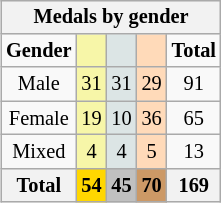<table class="wikitable" style="font-size:85%; float:right">
<tr style="background:#efefef;">
<th colspan=5><strong>Medals by gender</strong></th>
</tr>
<tr align=center>
<td><strong>Gender</strong></td>
<td style="background:#f7f6a8;"></td>
<td style="background:#dce5e5;"></td>
<td style="background:#ffdab9;"></td>
<td><strong>Total</strong></td>
</tr>
<tr align=center>
<td>Male</td>
<td style="background:#F7F6A8;">31</td>
<td style="background:#DCE5E5;">31</td>
<td style="background:#FFDAB9;">29</td>
<td>91</td>
</tr>
<tr align=center>
<td>Female</td>
<td style="background:#F7F6A8;">19</td>
<td style="background:#DCE5E5;">10</td>
<td style="background:#FFDAB9;">36</td>
<td>65</td>
</tr>
<tr align=center>
<td>Mixed</td>
<td bgcolor=F7F6A8>4</td>
<td bgcolor=DCE5E5>4</td>
<td bgcolor=FFDAB9>5</td>
<td>13</td>
</tr>
<tr>
<th><strong>Total</strong></th>
<th style="background:gold;"><strong>54</strong></th>
<th style="background:silver;"><strong>45</strong></th>
<th style="background:#c96;"><strong>70</strong></th>
<th><strong>169</strong></th>
</tr>
</table>
